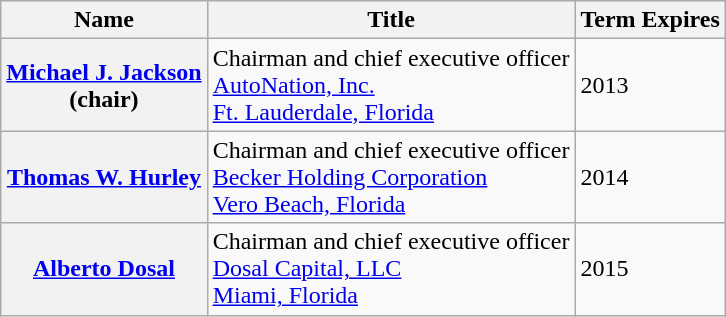<table class="wikitable sortable">
<tr>
<th>Name</th>
<th>Title</th>
<th>Term Expires</th>
</tr>
<tr>
<th><a href='#'>Michael J. Jackson</a><br>(chair)</th>
<td>Chairman and chief executive officer<br><a href='#'>AutoNation, Inc.</a><br><a href='#'>Ft. Lauderdale, Florida</a></td>
<td>2013</td>
</tr>
<tr>
<th><a href='#'>Thomas W. Hurley</a></th>
<td>Chairman and chief executive officer<br><a href='#'>Becker Holding Corporation</a><br><a href='#'>Vero Beach, Florida</a></td>
<td>2014</td>
</tr>
<tr>
<th><a href='#'>Alberto Dosal</a></th>
<td>Chairman and chief executive officer<br><a href='#'>Dosal Capital, LLC</a><br><a href='#'>Miami, Florida</a></td>
<td>2015</td>
</tr>
</table>
